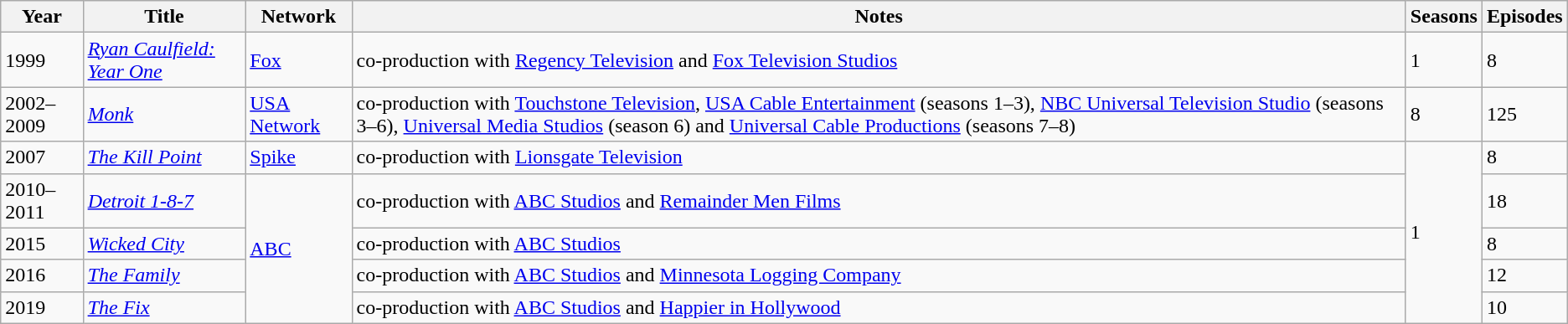<table class="wikitable sortable">
<tr>
<th>Year</th>
<th>Title</th>
<th>Network</th>
<th>Notes</th>
<th>Seasons</th>
<th>Episodes</th>
</tr>
<tr>
<td>1999</td>
<td><em><a href='#'>Ryan Caulfield: Year One</a></em></td>
<td><a href='#'>Fox</a></td>
<td>co-production with <a href='#'>Regency Television</a> and <a href='#'>Fox Television Studios</a></td>
<td>1</td>
<td>8</td>
</tr>
<tr>
<td>2002–2009</td>
<td><em><a href='#'>Monk</a></em></td>
<td><a href='#'>USA Network</a></td>
<td>co-production with <a href='#'>Touchstone Television</a>, <a href='#'>USA Cable Entertainment</a> (seasons 1–3), <a href='#'>NBC Universal Television Studio</a> (seasons 3–6), <a href='#'>Universal Media Studios</a> (season 6) and <a href='#'>Universal Cable Productions</a> (seasons 7–8)</td>
<td>8</td>
<td>125</td>
</tr>
<tr>
<td>2007</td>
<td><em><a href='#'>The Kill Point</a></em></td>
<td><a href='#'>Spike</a></td>
<td>co-production with <a href='#'>Lionsgate Television</a></td>
<td rowspan="5">1</td>
<td>8</td>
</tr>
<tr>
<td>2010–2011</td>
<td><em><a href='#'>Detroit 1-8-7</a></em></td>
<td rowspan="4"><a href='#'>ABC</a></td>
<td>co-production with <a href='#'>ABC Studios</a> and <a href='#'>Remainder Men Films</a></td>
<td>18</td>
</tr>
<tr>
<td>2015</td>
<td><em><a href='#'>Wicked City</a></em></td>
<td>co-production with <a href='#'>ABC Studios</a></td>
<td>8</td>
</tr>
<tr>
<td>2016</td>
<td><em><a href='#'>The Family</a></em></td>
<td>co-production with <a href='#'>ABC Studios</a> and <a href='#'>Minnesota Logging Company</a></td>
<td>12</td>
</tr>
<tr>
<td>2019</td>
<td><em><a href='#'>The Fix</a></em></td>
<td>co-production with <a href='#'>ABC Studios</a> and <a href='#'>Happier in Hollywood</a></td>
<td>10</td>
</tr>
</table>
